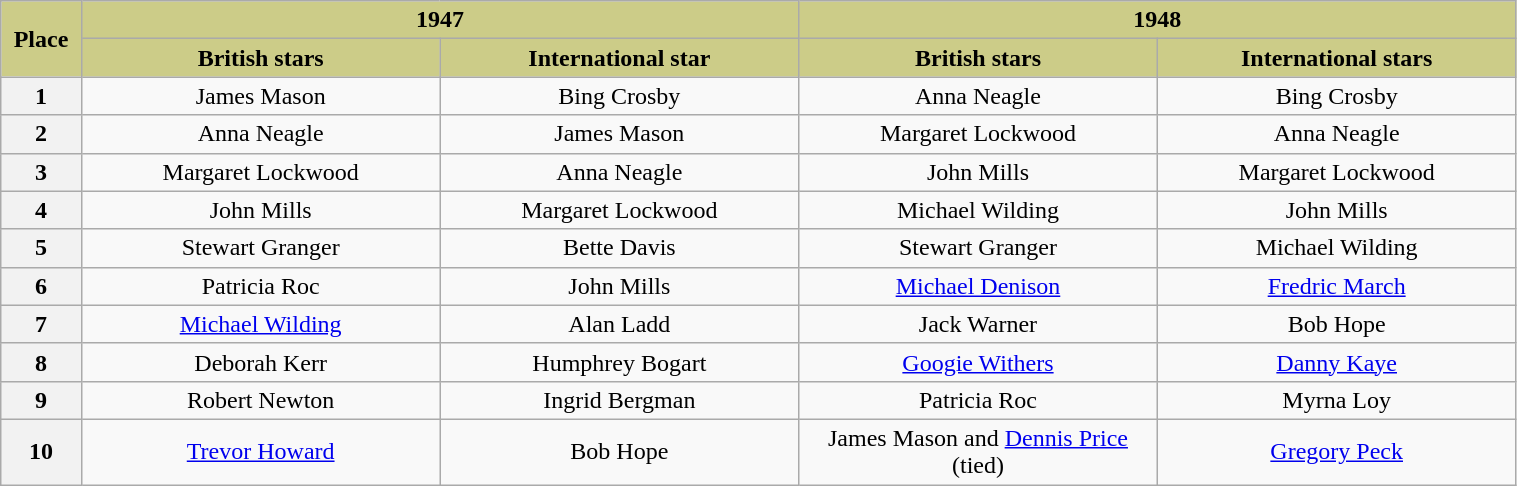<table class="wikitable" width="80%">
<tr>
<th scope="col" style="background:#CC8" width="4%" rowspan="2">Place</th>
<th style="background:#CC8" colspan="2">1947</th>
<th style="background:#CC8" colspan="2">1948</th>
</tr>
<tr>
<th style="background:#CC8" width="19%">British stars</th>
<th style="background:#CC8" width="19%">International star</th>
<th style="background:#CC8" width="19%">British stars</th>
<th style="background:#CC8" width="19%">International stars</th>
</tr>
<tr align="center">
<th scope="row">1</th>
<td>James Mason</td>
<td>Bing Crosby</td>
<td>Anna Neagle</td>
<td>Bing Crosby</td>
</tr>
<tr align="center">
<th scope="row">2</th>
<td>Anna Neagle</td>
<td>James Mason</td>
<td>Margaret Lockwood</td>
<td>Anna Neagle</td>
</tr>
<tr align="center">
<th scope="row">3</th>
<td>Margaret Lockwood</td>
<td>Anna Neagle</td>
<td>John Mills</td>
<td>Margaret Lockwood</td>
</tr>
<tr align="center">
<th scope="row">4</th>
<td>John Mills</td>
<td>Margaret Lockwood</td>
<td>Michael Wilding</td>
<td>John Mills</td>
</tr>
<tr align="center">
<th scope="row">5</th>
<td>Stewart Granger</td>
<td>Bette Davis</td>
<td>Stewart Granger</td>
<td>Michael Wilding</td>
</tr>
<tr align="center">
<th scope="row">6</th>
<td>Patricia Roc</td>
<td>John Mills</td>
<td><a href='#'>Michael Denison</a></td>
<td><a href='#'>Fredric March</a></td>
</tr>
<tr align="center">
<th scope="row">7</th>
<td><a href='#'>Michael Wilding</a></td>
<td>Alan Ladd</td>
<td>Jack Warner</td>
<td>Bob Hope</td>
</tr>
<tr align="center">
<th scope="row">8</th>
<td>Deborah Kerr</td>
<td>Humphrey Bogart</td>
<td><a href='#'>Googie Withers</a></td>
<td><a href='#'>Danny Kaye</a></td>
</tr>
<tr align="center">
<th scope="row">9</th>
<td>Robert Newton</td>
<td>Ingrid Bergman</td>
<td>Patricia Roc</td>
<td>Myrna Loy</td>
</tr>
<tr align="center">
<th scope="row">10</th>
<td><a href='#'>Trevor Howard</a></td>
<td>Bob Hope</td>
<td>James Mason and <a href='#'>Dennis Price</a> (tied)</td>
<td><a href='#'>Gregory Peck</a></td>
</tr>
</table>
